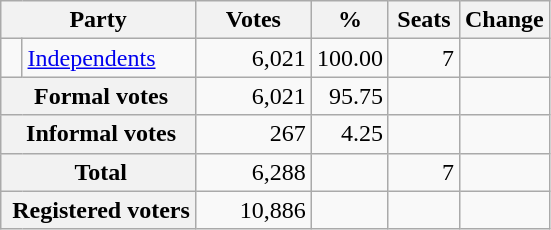<table class="wikitable" style="text-align:right; margin-bottom:0">
<tr>
<th style="width:10px" colspan=3>Party</th>
<th style="width:70px;">Votes</th>
<th style="width:40px;">%</th>
<th style="width:40px;">Seats</th>
<th style="width:40px;">Change</th>
</tr>
<tr>
<td> </td>
<td style="text-align:left;" colspan="2"><a href='#'>Independents</a></td>
<td>6,021</td>
<td>100.00</td>
<td>7</td>
<td></td>
</tr>
<tr>
<th colspan="3" rowspan="1"> Formal votes</th>
<td>6,021</td>
<td>95.75</td>
<td></td>
<td></td>
</tr>
<tr>
<th colspan="3" rowspan="1"> Informal votes</th>
<td>267</td>
<td>4.25</td>
<td></td>
<td></td>
</tr>
<tr>
<th colspan="3" rowspan="1"> Total</th>
<td>6,288</td>
<td></td>
<td>7</td>
<td></td>
</tr>
<tr>
<th colspan="3" rowspan="1"> Registered voters</th>
<td>10,886</td>
<td></td>
<td></td>
<td></td>
</tr>
</table>
